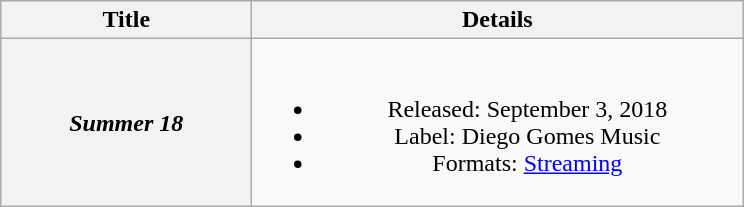<table class="wikitable plainrowheaders" style="text-align:center">
<tr>
<th scope="col" style="width:10em">Title</th>
<th scope="col" style="width:20em">Details</th>
</tr>
<tr>
<th scope="row"><em>Summer 18</em></th>
<td><br><ul><li>Released: September 3, 2018</li><li>Label: Diego Gomes Music</li><li>Formats: <a href='#'>Streaming</a></li></ul></td>
</tr>
</table>
